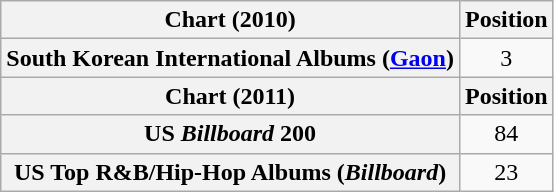<table class="wikitable plainrowheaders sortable" style="text-align:center">
<tr>
<th scope="col">Chart (2010)</th>
<th scope="col">Position</th>
</tr>
<tr>
<th scope="row">South Korean International Albums (<a href='#'>Gaon</a>)</th>
<td>3</td>
</tr>
<tr>
<th scope="col">Chart (2011)</th>
<th scope="col">Position</th>
</tr>
<tr>
<th scope="row">US <em>Billboard</em> 200</th>
<td>84</td>
</tr>
<tr>
<th scope="row">US Top R&B/Hip-Hop Albums (<em>Billboard</em>)</th>
<td>23</td>
</tr>
</table>
